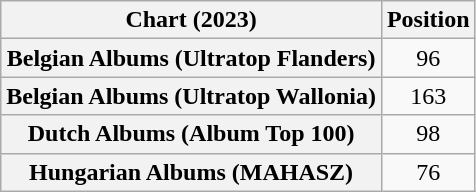<table class="wikitable sortable plainrowheaders" style="text-align:center">
<tr>
<th scope="column">Chart (2023)</th>
<th scope="column">Position</th>
</tr>
<tr>
<th scope="row">Belgian Albums (Ultratop Flanders)</th>
<td>96</td>
</tr>
<tr>
<th scope="row">Belgian Albums (Ultratop Wallonia)</th>
<td>163</td>
</tr>
<tr>
<th scope="row">Dutch Albums (Album Top 100)</th>
<td>98</td>
</tr>
<tr>
<th scope="row">Hungarian Albums (MAHASZ)</th>
<td>76</td>
</tr>
</table>
